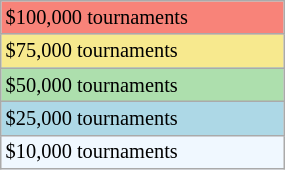<table class="wikitable"  style="font-size:85%; width:15%;">
<tr style="background:#f88379;">
<td>$100,000 tournaments</td>
</tr>
<tr style="background:#f7e98e;">
<td>$75,000 tournaments</td>
</tr>
<tr style="background:#addfad;">
<td>$50,000 tournaments</td>
</tr>
<tr style="background:lightblue;">
<td>$25,000 tournaments</td>
</tr>
<tr bgcolor="#f0f8ff">
<td>$10,000 tournaments</td>
</tr>
</table>
